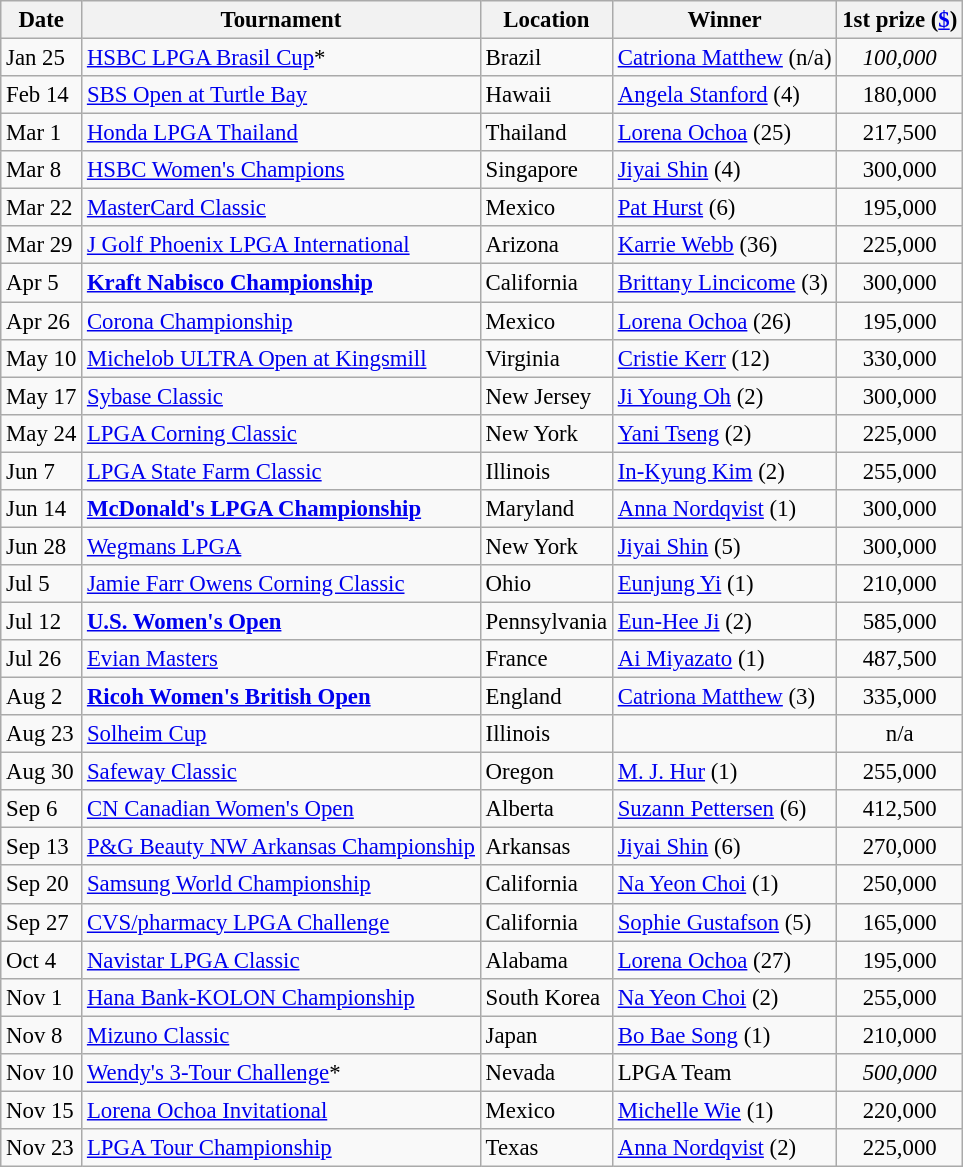<table class="wikitable sortable" style="font-size:95%;">
<tr>
<th>Date</th>
<th>Tournament</th>
<th>Location</th>
<th>Winner</th>
<th>1st prize (<a href='#'>$</a>)</th>
</tr>
<tr>
<td>Jan 25</td>
<td><a href='#'>HSBC LPGA Brasil Cup</a>*</td>
<td>Brazil</td>
<td> <a href='#'>Catriona Matthew</a> (n/a)</td>
<td align=center><em>100,000</em></td>
</tr>
<tr>
<td>Feb 14</td>
<td><a href='#'>SBS Open at Turtle Bay</a></td>
<td>Hawaii</td>
<td> <a href='#'>Angela Stanford</a> (4)</td>
<td align=center>180,000</td>
</tr>
<tr>
<td>Mar 1</td>
<td><a href='#'>Honda LPGA Thailand</a></td>
<td>Thailand</td>
<td> <a href='#'>Lorena Ochoa</a> (25)</td>
<td align=center>217,500</td>
</tr>
<tr>
<td>Mar 8</td>
<td><a href='#'>HSBC Women's Champions</a></td>
<td>Singapore</td>
<td> <a href='#'>Jiyai Shin</a> (4)</td>
<td align=center>300,000</td>
</tr>
<tr>
<td>Mar 22</td>
<td><a href='#'>MasterCard Classic</a></td>
<td>Mexico</td>
<td> <a href='#'>Pat Hurst</a> (6)</td>
<td align=center>195,000</td>
</tr>
<tr>
<td>Mar 29</td>
<td><a href='#'>J Golf Phoenix LPGA International</a></td>
<td>Arizona</td>
<td> <a href='#'>Karrie Webb</a> (36)</td>
<td align=center>225,000</td>
</tr>
<tr>
<td>Apr 5</td>
<td><strong><a href='#'>Kraft Nabisco Championship</a></strong></td>
<td>California</td>
<td> <a href='#'>Brittany Lincicome</a> (3)</td>
<td align=center>300,000</td>
</tr>
<tr>
<td>Apr 26</td>
<td><a href='#'>Corona Championship</a></td>
<td>Mexico</td>
<td> <a href='#'>Lorena Ochoa</a> (26)</td>
<td align=center>195,000</td>
</tr>
<tr>
<td>May 10</td>
<td><a href='#'>Michelob ULTRA Open at Kingsmill</a></td>
<td>Virginia</td>
<td> <a href='#'>Cristie Kerr</a> (12)</td>
<td align=center>330,000</td>
</tr>
<tr>
<td>May 17</td>
<td><a href='#'>Sybase Classic</a></td>
<td>New Jersey</td>
<td> <a href='#'>Ji Young Oh</a> (2)</td>
<td align=center>300,000</td>
</tr>
<tr>
<td>May 24</td>
<td><a href='#'>LPGA Corning Classic</a></td>
<td>New York</td>
<td> <a href='#'>Yani Tseng</a> (2)</td>
<td align=center>225,000</td>
</tr>
<tr>
<td>Jun 7</td>
<td><a href='#'>LPGA State Farm Classic</a></td>
<td>Illinois</td>
<td> <a href='#'>In-Kyung Kim</a> (2)</td>
<td align=center>255,000</td>
</tr>
<tr>
<td>Jun 14</td>
<td><strong><a href='#'>McDonald's LPGA Championship</a></strong></td>
<td>Maryland</td>
<td> <a href='#'>Anna Nordqvist</a> (1)</td>
<td align=center>300,000</td>
</tr>
<tr>
<td>Jun 28</td>
<td><a href='#'>Wegmans LPGA</a></td>
<td>New York</td>
<td> <a href='#'>Jiyai Shin</a> (5)</td>
<td align=center>300,000</td>
</tr>
<tr>
<td>Jul 5</td>
<td><a href='#'>Jamie Farr Owens Corning Classic</a></td>
<td>Ohio</td>
<td> <a href='#'>Eunjung Yi</a> (1)</td>
<td align=center>210,000</td>
</tr>
<tr>
<td>Jul 12</td>
<td><strong><a href='#'>U.S. Women's Open</a></strong></td>
<td>Pennsylvania</td>
<td> <a href='#'>Eun-Hee Ji</a> (2)</td>
<td align=center>585,000</td>
</tr>
<tr>
<td>Jul 26</td>
<td><a href='#'>Evian Masters</a></td>
<td>France</td>
<td> <a href='#'>Ai Miyazato</a> (1)</td>
<td align=center>487,500</td>
</tr>
<tr>
<td>Aug 2</td>
<td><strong><a href='#'>Ricoh Women's British Open</a></strong></td>
<td>England</td>
<td> <a href='#'>Catriona Matthew</a> (3)</td>
<td align=center>335,000</td>
</tr>
<tr>
<td>Aug 23</td>
<td><a href='#'>Solheim Cup</a></td>
<td>Illinois</td>
<td></td>
<td align=center>n/a</td>
</tr>
<tr>
<td>Aug 30</td>
<td><a href='#'>Safeway Classic</a></td>
<td>Oregon</td>
<td> <a href='#'>M. J. Hur</a> (1)</td>
<td align=center>255,000</td>
</tr>
<tr>
<td>Sep 6</td>
<td><a href='#'>CN Canadian Women's Open</a></td>
<td>Alberta</td>
<td> <a href='#'>Suzann Pettersen</a> (6)</td>
<td align=center>412,500</td>
</tr>
<tr>
<td>Sep 13</td>
<td><a href='#'>P&G Beauty NW Arkansas Championship</a></td>
<td>Arkansas</td>
<td> <a href='#'>Jiyai Shin</a> (6)</td>
<td align=center>270,000</td>
</tr>
<tr>
<td>Sep 20</td>
<td><a href='#'>Samsung World Championship</a></td>
<td>California</td>
<td> <a href='#'>Na Yeon Choi</a> (1)</td>
<td align=center>250,000</td>
</tr>
<tr>
<td>Sep 27</td>
<td><a href='#'>CVS/pharmacy LPGA Challenge</a></td>
<td>California</td>
<td> <a href='#'>Sophie Gustafson</a> (5)</td>
<td align=center>165,000</td>
</tr>
<tr>
<td>Oct 4</td>
<td><a href='#'>Navistar LPGA Classic</a></td>
<td>Alabama</td>
<td> <a href='#'>Lorena Ochoa</a> (27)</td>
<td align=center>195,000</td>
</tr>
<tr>
<td>Nov 1</td>
<td><a href='#'>Hana Bank-KOLON Championship</a></td>
<td>South Korea</td>
<td> <a href='#'>Na Yeon Choi</a> (2)</td>
<td align=center>255,000</td>
</tr>
<tr>
<td>Nov 8</td>
<td><a href='#'>Mizuno Classic</a></td>
<td>Japan</td>
<td> <a href='#'>Bo Bae Song</a> (1)</td>
<td align=center>210,000</td>
</tr>
<tr>
<td>Nov 10</td>
<td><a href='#'>Wendy's 3-Tour Challenge</a>*</td>
<td>Nevada</td>
<td>LPGA Team</td>
<td align=center><em>500,000</em></td>
</tr>
<tr>
<td>Nov 15</td>
<td><a href='#'>Lorena Ochoa Invitational</a></td>
<td>Mexico</td>
<td> <a href='#'>Michelle Wie</a> (1)</td>
<td align=center>220,000</td>
</tr>
<tr>
<td>Nov 23</td>
<td><a href='#'>LPGA Tour Championship</a></td>
<td>Texas</td>
<td> <a href='#'>Anna Nordqvist</a> (2)</td>
<td align=center>225,000</td>
</tr>
</table>
